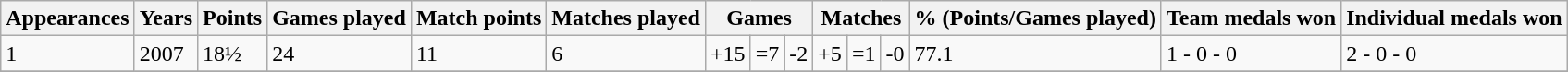<table class="wikitable">
<tr>
<th>Appearances</th>
<th>Years</th>
<th>Points</th>
<th>Games played</th>
<th>Match points</th>
<th>Matches played</th>
<th colspan=3>Games</th>
<th colspan=3>Matches</th>
<th>% (Points/Games played)</th>
<th>Team medals won</th>
<th>Individual medals won</th>
</tr>
<tr>
<td>1</td>
<td>2007</td>
<td>18½</td>
<td>24</td>
<td>11</td>
<td>6</td>
<td>+15</td>
<td>=7</td>
<td>-2</td>
<td>+5</td>
<td>=1</td>
<td>-0</td>
<td>77.1</td>
<td>1 - 0 - 0</td>
<td>2 - 0 - 0</td>
</tr>
<tr>
</tr>
</table>
